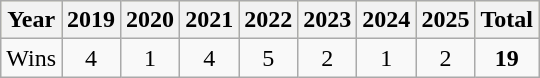<table class="wikitable">
<tr style="background:#ffc;">
<th>Year</th>
<th>2019</th>
<th>2020</th>
<th>2021</th>
<th>2022</th>
<th>2023</th>
<th>2024</th>
<th>2025</th>
<th>Total</th>
</tr>
<tr align=center>
<td>Wins</td>
<td>4</td>
<td>1</td>
<td>4</td>
<td>5</td>
<td>2</td>
<td>1</td>
<td>2</td>
<td><strong>19</strong></td>
</tr>
</table>
